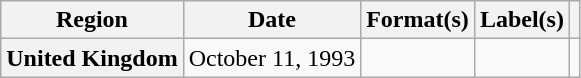<table class="wikitable plainrowheaders">
<tr>
<th scope="col">Region</th>
<th scope="col">Date</th>
<th scope="col">Format(s)</th>
<th scope="col">Label(s)</th>
<th scope="col"></th>
</tr>
<tr>
<th scope="row">United Kingdom</th>
<td>October 11, 1993</td>
<td></td>
<td></td>
</tr>
</table>
